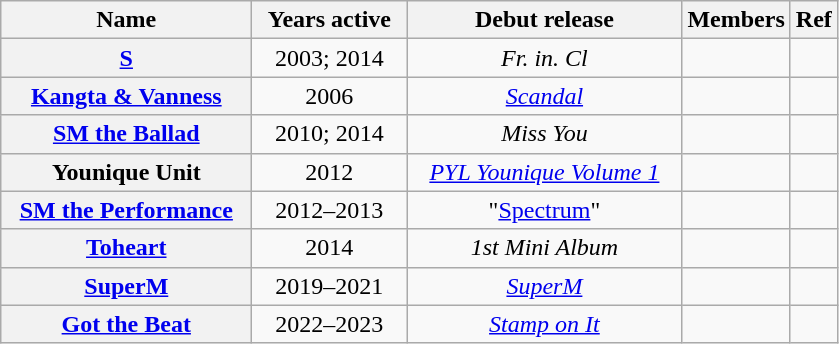<table class="wikitable plainrowheaders sortable" style="text-align:center">
<tr>
<th scope="col" style="width:10em">Name</th>
<th scope="col" style="width:6em">Years active</th>
<th class="unsortable" scope="col" style="width:11em">Debut release</th>
<th class="unsortable">Members</th>
<th class="unsortable">Ref</th>
</tr>
<tr>
<th scope="row"><a href='#'>S</a></th>
<td>2003; 2014</td>
<td><em>Fr. in. Cl</em></td>
<td></td>
<td></td>
</tr>
<tr>
<th scope="row"><a href='#'>Kangta & Vanness</a></th>
<td>2006</td>
<td><em><a href='#'>Scandal</a></em></td>
<td></td>
<td></td>
</tr>
<tr>
<th scope="row"><a href='#'>SM the Ballad</a></th>
<td>2010; 2014</td>
<td><em>Miss You</em></td>
<td></td>
<td></td>
</tr>
<tr>
<th scope="row">Younique Unit</th>
<td>2012</td>
<td><em><a href='#'>PYL Younique Volume 1</a></em></td>
<td></td>
<td></td>
</tr>
<tr>
<th scope="row"><a href='#'>SM the Performance</a></th>
<td>2012–2013</td>
<td>"<a href='#'>Spectrum</a>"</td>
<td></td>
<td></td>
</tr>
<tr>
<th scope="row"><a href='#'>Toheart</a></th>
<td>2014</td>
<td><em>1st Mini Album</em></td>
<td></td>
<td></td>
</tr>
<tr>
<th scope="row"><a href='#'>SuperM</a></th>
<td>2019–2021</td>
<td><em><a href='#'>SuperM</a></em></td>
<td></td>
<td></td>
</tr>
<tr>
<th scope="row"><a href='#'>Got the Beat</a></th>
<td>2022–2023</td>
<td><em><a href='#'>Stamp on It</a></em></td>
<td></td>
<td></td>
</tr>
</table>
